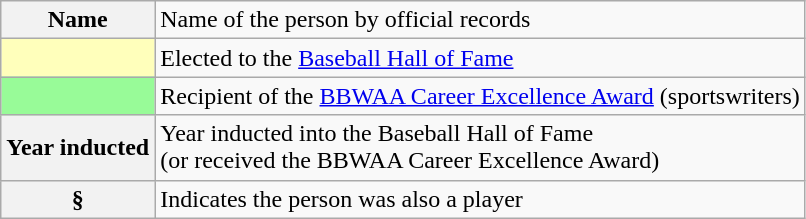<table class="wikitable plainrowheaders">
<tr>
<th scope="row" style="text-align:center"><strong>Name</strong></th>
<td>Name of the person by official records</td>
</tr>
<tr>
<th scope="row" style="text-align:center; background-color: #ffffbb"></th>
<td>Elected to the <a href='#'>Baseball Hall of Fame</a></td>
</tr>
<tr>
<th scope="row" style="text-align:center; background-color: #98FB98"></th>
<td>Recipient of the <a href='#'>BBWAA Career Excellence Award</a> (sportswriters)</td>
</tr>
<tr>
<th scope="row" style="text-align:center"><strong>Year inducted</strong></th>
<td>Year inducted into the Baseball Hall of Fame<br>(or received the BBWAA Career Excellence Award)</td>
</tr>
<tr>
<th scope="row" style="text-align:center">§</th>
<td>Indicates the person was also a player</td>
</tr>
</table>
